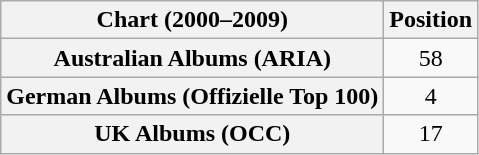<table class="wikitable sortable plainrowheaders">
<tr>
<th>Chart (2000–2009)</th>
<th>Position</th>
</tr>
<tr>
<th scope="row">Australian Albums (ARIA)</th>
<td align="center">58</td>
</tr>
<tr>
<th scope="row">German Albums (Offizielle Top 100)</th>
<td style="text-align:center;">4</td>
</tr>
<tr>
<th scope="row">UK Albums (OCC)</th>
<td style="text-align:center;">17</td>
</tr>
</table>
